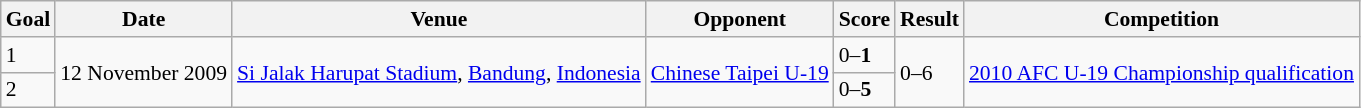<table class="wikitable" style="font-size:90%">
<tr>
<th>Goal</th>
<th>Date</th>
<th>Venue</th>
<th>Opponent</th>
<th>Score</th>
<th>Result</th>
<th>Competition</th>
</tr>
<tr>
<td>1</td>
<td rowspan=2>12 November 2009</td>
<td rowspan=2><a href='#'>Si Jalak Harupat Stadium</a>, <a href='#'>Bandung</a>, <a href='#'>Indonesia</a></td>
<td rowspan=2> <a href='#'>Chinese Taipei U-19</a></td>
<td>0–<strong>1</strong></td>
<td rowspan=2>0–6</td>
<td rowspan=2><a href='#'>2010 AFC U-19 Championship qualification</a></td>
</tr>
<tr>
<td>2</td>
<td>0–<strong>5</strong></td>
</tr>
</table>
